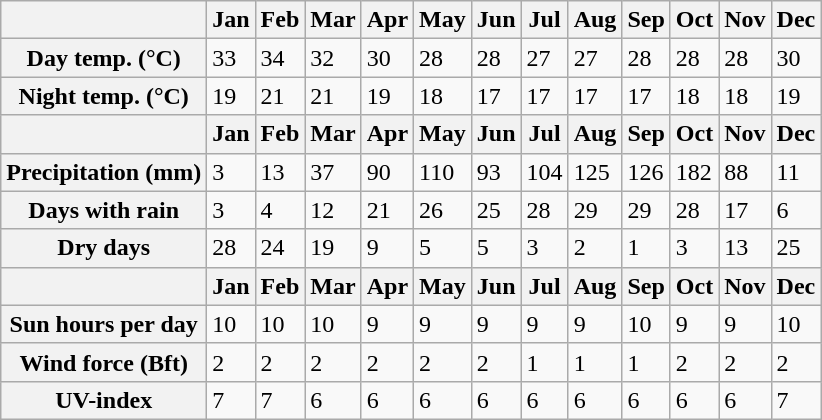<table class="wikitable">
<tr>
<th></th>
<th>Jan</th>
<th>Feb</th>
<th>Mar</th>
<th>Apr</th>
<th>May</th>
<th>Jun</th>
<th>Jul</th>
<th>Aug</th>
<th>Sep</th>
<th>Oct</th>
<th>Nov</th>
<th>Dec</th>
</tr>
<tr>
<th>Day temp. (°C)</th>
<td>33</td>
<td>34</td>
<td>32</td>
<td>30</td>
<td>28</td>
<td>28</td>
<td>27</td>
<td>27</td>
<td>28</td>
<td>28</td>
<td>28</td>
<td>30</td>
</tr>
<tr>
<th>Night temp. (°C)</th>
<td>19</td>
<td>21</td>
<td>21</td>
<td>19</td>
<td>18</td>
<td>17</td>
<td>17</td>
<td>17</td>
<td>17</td>
<td>18</td>
<td>18</td>
<td>19</td>
</tr>
<tr>
<th></th>
<th>Jan</th>
<th>Feb</th>
<th>Mar</th>
<th>Apr</th>
<th>May</th>
<th>Jun</th>
<th>Jul</th>
<th>Aug</th>
<th>Sep</th>
<th>Oct</th>
<th>Nov</th>
<th>Dec</th>
</tr>
<tr>
<th>Precipitation (mm)</th>
<td>3</td>
<td>13</td>
<td>37</td>
<td>90</td>
<td>110</td>
<td>93</td>
<td>104</td>
<td>125</td>
<td>126</td>
<td>182</td>
<td>88</td>
<td>11</td>
</tr>
<tr>
<th>Days with rain</th>
<td>3</td>
<td>4</td>
<td>12</td>
<td>21</td>
<td>26</td>
<td>25</td>
<td>28</td>
<td>29</td>
<td>29</td>
<td>28</td>
<td>17</td>
<td>6</td>
</tr>
<tr>
<th>Dry days</th>
<td>28</td>
<td>24</td>
<td>19</td>
<td>9</td>
<td>5</td>
<td>5</td>
<td>3</td>
<td>2</td>
<td>1</td>
<td>3</td>
<td>13</td>
<td>25</td>
</tr>
<tr>
<th></th>
<th>Jan</th>
<th>Feb</th>
<th>Mar</th>
<th>Apr</th>
<th>May</th>
<th>Jun</th>
<th>Jul</th>
<th>Aug</th>
<th>Sep</th>
<th>Oct</th>
<th>Nov</th>
<th>Dec</th>
</tr>
<tr>
<th>Sun hours per day</th>
<td>10</td>
<td>10</td>
<td>10</td>
<td>9</td>
<td>9</td>
<td>9</td>
<td>9</td>
<td>9</td>
<td>10</td>
<td>9</td>
<td>9</td>
<td>10</td>
</tr>
<tr>
<th>Wind force (Bft)</th>
<td>2</td>
<td>2</td>
<td>2</td>
<td>2</td>
<td>2</td>
<td>2</td>
<td>1</td>
<td>1</td>
<td>1</td>
<td>2</td>
<td>2</td>
<td>2</td>
</tr>
<tr>
<th>UV-index</th>
<td>7</td>
<td>7</td>
<td>6</td>
<td>6</td>
<td>6</td>
<td>6</td>
<td>6</td>
<td>6</td>
<td>6</td>
<td>6</td>
<td>6</td>
<td>7</td>
</tr>
</table>
